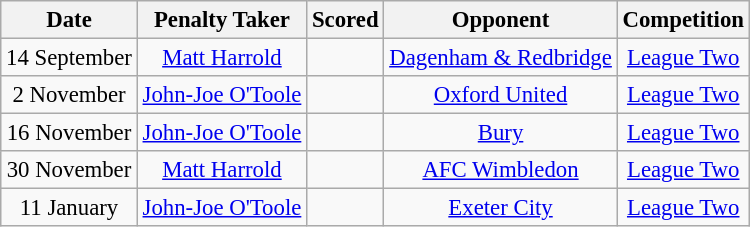<table class="wikitable" style="text-align:center; font-size:95%;">
<tr>
<th>Date</th>
<th>Penalty Taker</th>
<th>Scored</th>
<th>Opponent</th>
<th>Competition</th>
</tr>
<tr>
<td>14 September</td>
<td><a href='#'>Matt Harrold</a></td>
<td></td>
<td><a href='#'>Dagenham & Redbridge</a></td>
<td><a href='#'>League Two</a></td>
</tr>
<tr>
<td>2 November</td>
<td><a href='#'>John-Joe O'Toole</a></td>
<td></td>
<td><a href='#'>Oxford United</a></td>
<td><a href='#'>League Two</a></td>
</tr>
<tr>
<td>16 November</td>
<td><a href='#'>John-Joe O'Toole</a></td>
<td></td>
<td><a href='#'>Bury</a></td>
<td><a href='#'>League Two</a></td>
</tr>
<tr>
<td>30 November</td>
<td><a href='#'>Matt Harrold</a></td>
<td></td>
<td><a href='#'>AFC Wimbledon</a></td>
<td><a href='#'>League Two</a></td>
</tr>
<tr>
<td>11 January</td>
<td><a href='#'>John-Joe O'Toole</a></td>
<td></td>
<td><a href='#'>Exeter City</a></td>
<td><a href='#'>League Two</a></td>
</tr>
</table>
